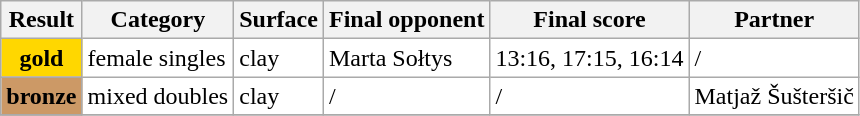<table class=wikitable>
<tr>
<th>Result</th>
<th>Category</th>
<th>Surface</th>
<th>Final opponent</th>
<th>Final score</th>
<th>Partner</th>
</tr>
<tr bgcolor=white>
<th style="background:gold;"><strong>gold</strong></th>
<td>female singles</td>
<td>clay</td>
<td> Marta Sołtys</td>
<td>13:16, 17:15, 16:14</td>
<td>/</td>
</tr>
<tr bgcolor=white>
<th style="background:#c96;"><strong>bronze</strong></th>
<td>mixed doubles</td>
<td>clay</td>
<td>/</td>
<td>/</td>
<td> Matjaž Šušteršič</td>
</tr>
<tr bgcolor=moccasin>
</tr>
</table>
